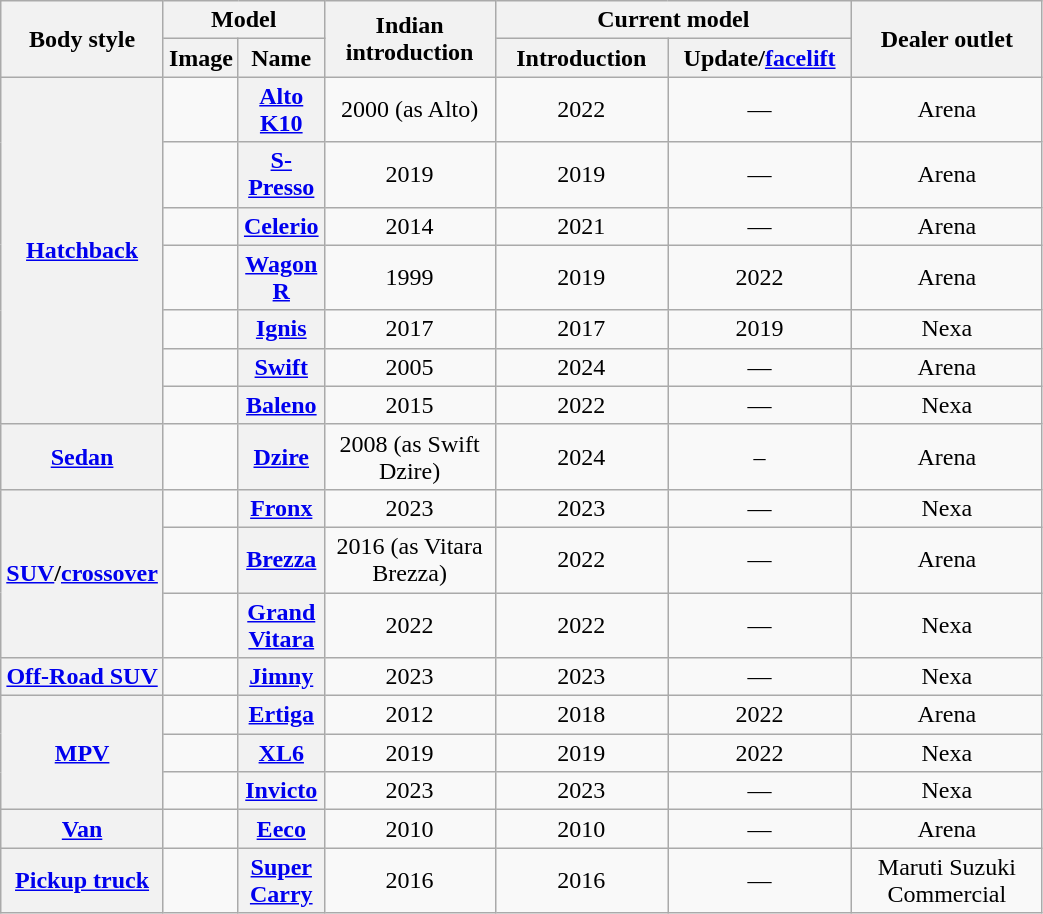<table class="wikitable sortable" style="text-align: center; width: 55%">
<tr>
<th rowspan="2">Body style</th>
<th colspan="2">Model</th>
<th rowspan="2" width="20%">Indian introduction</th>
<th colspan="2" scope="col">Current model</th>
<th rowspan="2" width="25%">Dealer outlet</th>
</tr>
<tr>
<th class="unsortable">Image</th>
<th>Name</th>
<th width="20%">Introduction</th>
<th width="20%">Update/<a href='#'>facelift</a></th>
</tr>
<tr>
<th rowspan="7"><strong><a href='#'>Hatchback</a></strong></th>
<td></td>
<th><a href='#'>Alto K10</a></th>
<td>2000 (as Alto)</td>
<td>2022</td>
<td>—</td>
<td>Arena</td>
</tr>
<tr>
<td></td>
<th><a href='#'>S-Presso</a></th>
<td>2019</td>
<td>2019</td>
<td>—</td>
<td>Arena</td>
</tr>
<tr>
<td></td>
<th><a href='#'>Celerio</a></th>
<td>2014</td>
<td>2021</td>
<td>—</td>
<td>Arena</td>
</tr>
<tr>
<td></td>
<th><a href='#'>Wagon R</a></th>
<td>1999</td>
<td>2019</td>
<td>2022</td>
<td>Arena</td>
</tr>
<tr>
<td></td>
<th><a href='#'>Ignis</a></th>
<td>2017</td>
<td>2017</td>
<td>2019</td>
<td>Nexa</td>
</tr>
<tr>
<td></td>
<th scope="row"><a href='#'>Swift</a></th>
<td>2005</td>
<td>2024</td>
<td>—</td>
<td>Arena</td>
</tr>
<tr>
<td></td>
<th><a href='#'>Baleno</a></th>
<td>2015</td>
<td>2022</td>
<td>—</td>
<td>Nexa</td>
</tr>
<tr>
<th><strong><a href='#'>Sedan</a></strong></th>
<td></td>
<th scope="row"><a href='#'>Dzire</a></th>
<td>2008 (as Swift Dzire)</td>
<td>2024</td>
<td>–</td>
<td>Arena</td>
</tr>
<tr>
<th rowspan="3"><a href='#'><strong>SUV</strong></a><strong>/<a href='#'>crossover</a></strong></th>
<td></td>
<th><a href='#'>Fronx</a></th>
<td>2023</td>
<td>2023</td>
<td>—</td>
<td>Nexa</td>
</tr>
<tr>
<td></td>
<th><a href='#'>Brezza</a></th>
<td>2016 (as Vitara Brezza)</td>
<td>2022</td>
<td>—</td>
<td>Arena</td>
</tr>
<tr>
<td></td>
<th><a href='#'>Grand Vitara</a></th>
<td>2022</td>
<td>2022</td>
<td>—</td>
<td>Nexa</td>
</tr>
<tr>
<th rowspan="1"><a href='#'><strong>Off-Road SUV</strong></a></th>
<td></td>
<th><a href='#'>Jimny</a></th>
<td>2023</td>
<td>2023</td>
<td>—</td>
<td>Nexa</td>
</tr>
<tr>
<th rowspan="3"><strong><a href='#'>MPV</a></strong></th>
<td></td>
<th><a href='#'>Ertiga</a></th>
<td>2012</td>
<td>2018</td>
<td>2022</td>
<td>Arena</td>
</tr>
<tr>
<td></td>
<th><a href='#'>XL6</a></th>
<td>2019</td>
<td>2019</td>
<td>2022</td>
<td>Nexa</td>
</tr>
<tr>
<td></td>
<th><a href='#'>Invicto</a></th>
<td>2023</td>
<td>2023</td>
<td>—</td>
<td>Nexa</td>
</tr>
<tr>
<th><strong><a href='#'>Van</a></strong></th>
<td></td>
<th><a href='#'>Eeco</a></th>
<td>2010</td>
<td>2010</td>
<td>—</td>
<td>Arena</td>
</tr>
<tr>
<th><strong><a href='#'>Pickup truck</a></strong></th>
<td></td>
<th><a href='#'>Super Carry</a></th>
<td>2016</td>
<td>2016</td>
<td>—</td>
<td>Maruti Suzuki Commercial</td>
</tr>
</table>
